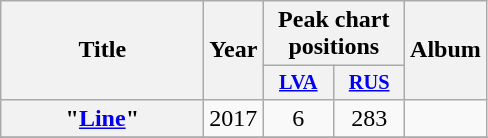<table class="wikitable plainrowheaders" style="text-align:center;">
<tr>
<th scope="col" rowspan="2" style="width:8em;">Title</th>
<th scope="col" rowspan="2" style="width:1em;">Year</th>
<th scope="col" colspan="2">Peak chart positions</th>
<th scope="col" rowspan="2">Album</th>
</tr>
<tr>
<th scope="col" style="width:3em;font-size:85%;"><a href='#'>LVA</a></th>
<th scope="col" style="width:3em;font-size:85%;"><a href='#'>RUS</a><br></th>
</tr>
<tr>
<th scope="row">"<a href='#'>Line</a>"</th>
<td>2017</td>
<td>6</td>
<td>283</td>
<td></td>
</tr>
<tr>
</tr>
</table>
